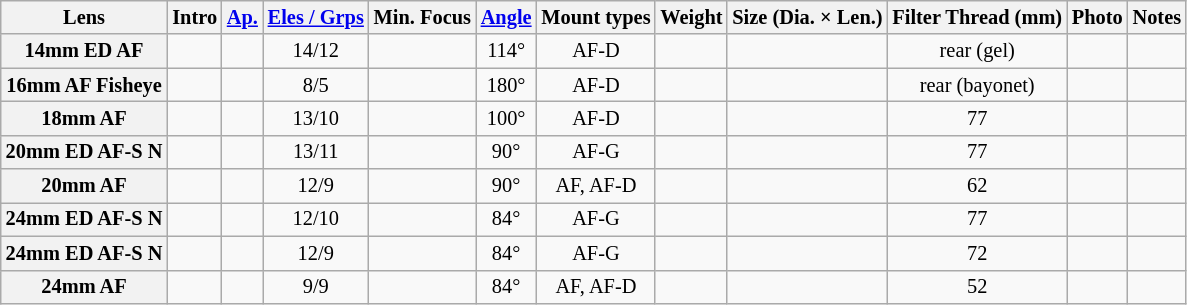<table class="wikitable sortable" style="font-size:85%;text-align:center;">
<tr>
<th data-sort-type="text">Lens</th>
<th data-sort-type="isoDate">Intro</th>
<th data-sort-type="text"><a href='#'>Ap.</a></th>
<th data-sort-type="number"><a href='#'>Eles / Grps</a></th>
<th data-sort-type="number">Min. Focus</th>
<th data-sort-type="number"><a href='#'>Angle</a></th>
<th data-sort-type="text">Mount types</th>
<th data-sort-type="number">Weight</th>
<th data-sort-type="number">Size (Dia. × Len.)</th>
<th data-sort-type="number">Filter Thread (mm)</th>
<th class="unsortable">Photo</th>
<th class="unsortable">Notes</th>
</tr>
<tr>
<th>14mm  ED AF</th>
<td></td>
<td></td>
<td>14/12</td>
<td></td>
<td>114°</td>
<td>AF-D</td>
<td></td>
<td></td>
<td>rear (gel)</td>
<td></td>
<td style="font-size:90%;text-align:left;"></td>
</tr>
<tr>
<th>16mm  AF Fisheye</th>
<td></td>
<td></td>
<td>8/5</td>
<td></td>
<td>180°</td>
<td>AF-D</td>
<td></td>
<td></td>
<td>rear (bayonet)</td>
<td></td>
<td style="font-size:90%;text-align:left;"></td>
</tr>
<tr>
<th>18mm  AF</th>
<td></td>
<td></td>
<td>13/10</td>
<td></td>
<td>100°</td>
<td>AF-D</td>
<td></td>
<td></td>
<td>77</td>
<td></td>
<td style="font-size:90%;text-align:left;"></td>
</tr>
<tr>
<th>20mm  ED AF-S N</th>
<td></td>
<td></td>
<td>13/11</td>
<td></td>
<td>90°</td>
<td>AF-G</td>
<td></td>
<td></td>
<td>77</td>
<td></td>
<td style="font-size:90%;text-align:left;"></td>
</tr>
<tr>
<th>20mm  AF</th>
<td></td>
<td></td>
<td>12/9</td>
<td></td>
<td>90°</td>
<td>AF, AF-D</td>
<td></td>
<td></td>
<td>62</td>
<td></td>
<td style="font-size:90%;text-align:left;"></td>
</tr>
<tr>
<th>24mm  ED AF-S N</th>
<td></td>
<td></td>
<td>12/10</td>
<td></td>
<td>84°</td>
<td>AF-G</td>
<td></td>
<td></td>
<td>77</td>
<td></td>
<td style="font-size:90%;text-align:left;"></td>
</tr>
<tr>
<th>24mm  ED AF-S N</th>
<td></td>
<td></td>
<td>12/9</td>
<td></td>
<td>84°</td>
<td>AF-G</td>
<td></td>
<td></td>
<td>72</td>
<td></td>
<td style="font-size:90%;text-align:left;"></td>
</tr>
<tr>
<th>24mm  AF</th>
<td></td>
<td></td>
<td>9/9</td>
<td></td>
<td>84°</td>
<td>AF, AF-D</td>
<td></td>
<td></td>
<td>52</td>
<td></td>
<td style="font-size:90%;text-align:left;"></td>
</tr>
</table>
